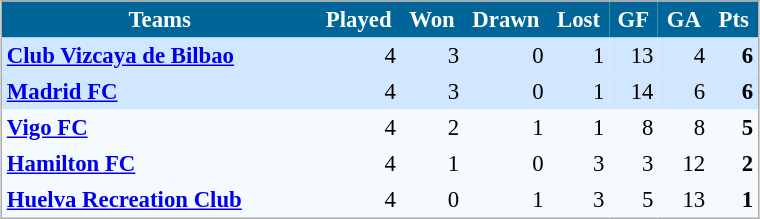<table align=center cellpadding="3" cellspacing="0" style="background: #f9f9f9; border: 1px #aaa solid; border-collapse: collapse; font-size: 95%;" width=40%>
<tr bgcolor=#006699 style="color:white;">
<th width=34%>Teams</th>
<th width=5%>Played</th>
<th width=5%>Won</th>
<th width=5%>Drawn</th>
<th width=5%>Lost</th>
<th width=5%>GF</th>
<th width=5%>GA</th>
<th width=5%>Pts</th>
</tr>
<tr align=right bgcolor=#D0E7FF>
<td align=left><strong><a href='#'>Club Vizcaya de Bilbao</a></strong></td>
<td>4</td>
<td>3</td>
<td>0</td>
<td>1</td>
<td>13</td>
<td>4</td>
<td><strong>6</strong></td>
</tr>
<tr align=right bgcolor=#D0E7FF>
<td align=left><strong><a href='#'>Madrid FC</a></strong></td>
<td>4</td>
<td>3</td>
<td>0</td>
<td>1</td>
<td>14</td>
<td>6</td>
<td><strong>6</strong></td>
</tr>
<tr align=right bgcolor=#F5FAFF>
<td align=left><strong><a href='#'>Vigo FC</a></strong></td>
<td>4</td>
<td>2</td>
<td>1</td>
<td>1</td>
<td>8</td>
<td>8</td>
<td><strong>5</strong></td>
</tr>
<tr align=right bgcolor=#F5FAFF>
<td align=left><strong><a href='#'>Hamilton FC</a></strong></td>
<td>4</td>
<td>1</td>
<td>0</td>
<td>3</td>
<td>3</td>
<td>12</td>
<td><strong>2</strong></td>
</tr>
<tr align=right bgcolor=#F5FAFF>
<td align=left><strong><a href='#'>Huelva Recreation Club</a></strong></td>
<td>4</td>
<td>0</td>
<td>1</td>
<td>3</td>
<td>5</td>
<td>13</td>
<td><strong>1</strong></td>
</tr>
</table>
